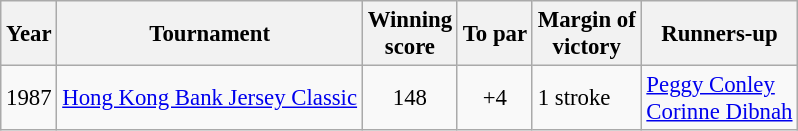<table class="wikitable" style="font-size:95%;">
<tr>
<th>Year</th>
<th>Tournament</th>
<th>Winning<br>score</th>
<th>To par</th>
<th>Margin of<br>victory</th>
<th>Runners-up</th>
</tr>
<tr>
<td align=right>1987</td>
<td><a href='#'>Hong Kong Bank Jersey Classic</a></td>
<td align=center>148</td>
<td align=center>+4</td>
<td>1 stroke</td>
<td> <a href='#'>Peggy Conley</a><br> <a href='#'>Corinne Dibnah</a></td>
</tr>
</table>
